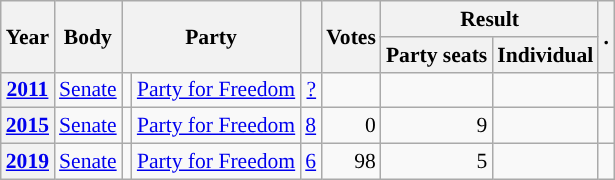<table class="wikitable plainrowheaders sortable" border=2 cellpadding=4 cellspacing=0 style="border: 1px #aaa solid; font-size: 90%; text-align:center;">
<tr>
<th scope="col" rowspan=2>Year</th>
<th scope="col" rowspan=2>Body</th>
<th scope="col" colspan=2 rowspan=2>Party</th>
<th scope="col" rowspan=2></th>
<th scope="col" rowspan=2>Votes</th>
<th scope="colgroup" colspan=2>Result</th>
<th scope="col" rowspan=2 class="unsortable">.</th>
</tr>
<tr>
<th scope="col">Party seats</th>
<th scope="col">Individual</th>
</tr>
<tr>
<th scope="row"><a href='#'>2011</a></th>
<td><a href='#'>Senate</a></td>
<td style="background-color:"></td>
<td><a href='#'>Party for Freedom</a></td>
<td style=text-align:right><a href='#'>?</a></td>
<td style=text-align:right></td>
<td style=text-align:right></td>
<td></td>
<td></td>
</tr>
<tr>
<th scope="row"><a href='#'>2015</a></th>
<td><a href='#'>Senate</a></td>
<td style="background-color:"></td>
<td><a href='#'>Party for Freedom</a></td>
<td style=text-align:right><a href='#'>8</a></td>
<td style=text-align:right>0</td>
<td style=text-align:right>9</td>
<td></td>
<td></td>
</tr>
<tr>
<th scope="row"><a href='#'>2019</a></th>
<td><a href='#'>Senate</a></td>
<td style="background-color:"></td>
<td><a href='#'>Party for Freedom</a></td>
<td style=text-align:right><a href='#'>6</a></td>
<td style=text-align:right>98</td>
<td style=text-align:right>5</td>
<td></td>
<td></td>
</tr>
</table>
